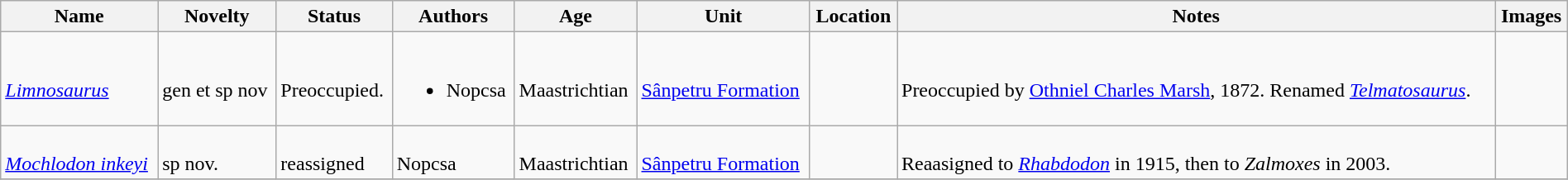<table class="wikitable sortable" align="center" width="100%">
<tr>
<th>Name</th>
<th>Novelty</th>
<th>Status</th>
<th>Authors</th>
<th>Age</th>
<th>Unit</th>
<th>Location</th>
<th>Notes</th>
<th>Images</th>
</tr>
<tr>
<td><br><em><a href='#'>Limnosaurus</a></em></td>
<td><br>gen et sp nov</td>
<td><br>Preoccupied.</td>
<td><br><ul><li>Nopcsa</li></ul></td>
<td><br>Maastrichtian</td>
<td><br><a href='#'>Sânpetru Formation</a></td>
<td><br></td>
<td><br>Preoccupied by <a href='#'>Othniel Charles Marsh</a>, 1872. Renamed <em><a href='#'>Telmatosaurus</a></em>.</td>
<td></td>
</tr>
<tr>
<td><br><em><a href='#'>Mochlodon inkeyi</a></em></td>
<td><br>sp nov.</td>
<td><br>reassigned</td>
<td><br>Nopcsa</td>
<td><br>Maastrichtian</td>
<td><br><a href='#'>Sânpetru Formation</a></td>
<td><br></td>
<td><br>Reaasigned to <em><a href='#'>Rhabdodon</a></em> in 1915, then to <em>Zalmoxes</em> in 2003.</td>
<td><br></td>
</tr>
<tr>
</tr>
</table>
